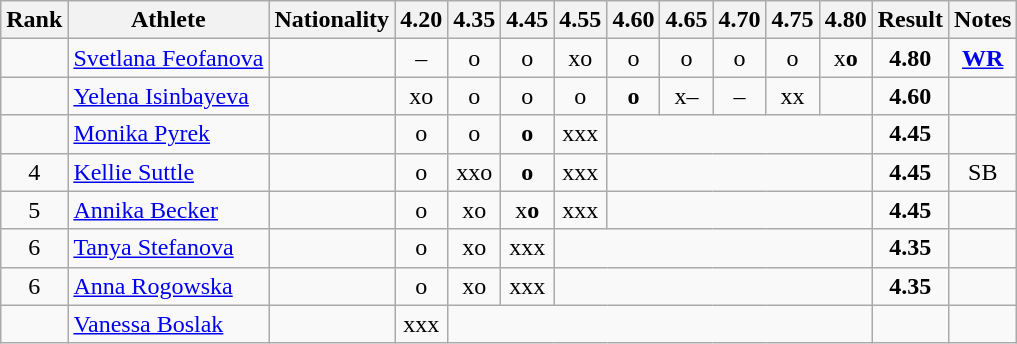<table class="wikitable" style="text-align:center">
<tr>
<th>Rank</th>
<th>Athlete</th>
<th>Nationality</th>
<th>4.20</th>
<th>4.35</th>
<th>4.45</th>
<th>4.55</th>
<th>4.60</th>
<th>4.65</th>
<th>4.70</th>
<th>4.75</th>
<th>4.80</th>
<th>Result</th>
<th>Notes</th>
</tr>
<tr>
<td></td>
<td align="left"><a href='#'>Svetlana Feofanova</a></td>
<td align=left></td>
<td>–</td>
<td>o</td>
<td>o</td>
<td>xo</td>
<td>o</td>
<td>o</td>
<td>o</td>
<td>o</td>
<td>x<strong>o</strong></td>
<td><strong>4.80</strong></td>
<td><strong><a href='#'>WR</a></strong></td>
</tr>
<tr>
<td></td>
<td align="left"><a href='#'>Yelena Isinbayeva</a></td>
<td align=left></td>
<td>xo</td>
<td>o</td>
<td>o</td>
<td>o</td>
<td><strong>o</strong></td>
<td>x–</td>
<td>–</td>
<td>xx</td>
<td></td>
<td><strong>4.60</strong></td>
<td></td>
</tr>
<tr>
<td></td>
<td align="left"><a href='#'>Monika Pyrek</a></td>
<td align=left></td>
<td>o</td>
<td>o</td>
<td><strong>o</strong></td>
<td>xxx</td>
<td colspan=5></td>
<td><strong>4.45</strong></td>
<td></td>
</tr>
<tr>
<td>4</td>
<td align="left"><a href='#'>Kellie Suttle</a></td>
<td align=left></td>
<td>o</td>
<td>xxo</td>
<td><strong>o</strong></td>
<td>xxx</td>
<td colspan=5></td>
<td><strong>4.45</strong></td>
<td>SB</td>
</tr>
<tr>
<td>5</td>
<td align="left"><a href='#'>Annika Becker</a></td>
<td align=left></td>
<td>o</td>
<td>xo</td>
<td>x<strong>o</strong></td>
<td>xxx</td>
<td colspan=5></td>
<td><strong>4.45</strong></td>
<td></td>
</tr>
<tr>
<td>6</td>
<td align="left"><a href='#'>Tanya Stefanova</a></td>
<td align=left></td>
<td>o</td>
<td>xo</td>
<td>xxx</td>
<td colspan=6></td>
<td><strong>4.35</strong></td>
<td></td>
</tr>
<tr>
<td>6</td>
<td align="left"><a href='#'>Anna Rogowska</a></td>
<td align=left></td>
<td>o</td>
<td>xo</td>
<td>xxx</td>
<td colspan=6></td>
<td><strong>4.35</strong></td>
<td></td>
</tr>
<tr>
<td></td>
<td align="left"><a href='#'>Vanessa Boslak</a></td>
<td align=left></td>
<td>xxx</td>
<td colspan=8></td>
<td><strong></strong></td>
<td></td>
</tr>
</table>
